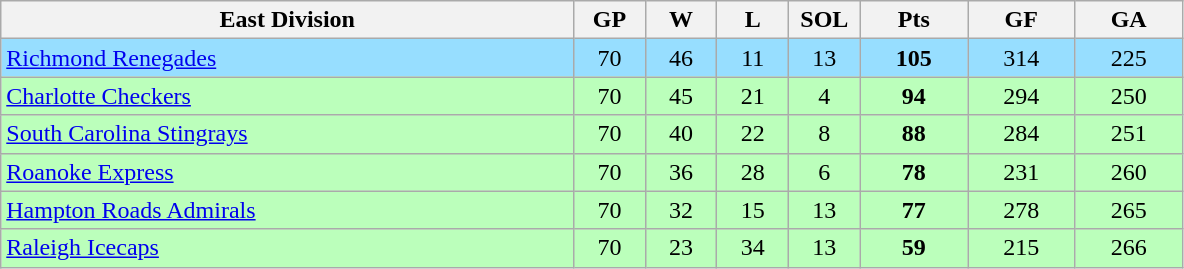<table class="wikitable" style="text-align:center">
<tr>
<th bgcolor="#DDDDFF" width="40%">East Division</th>
<th bgcolor="#DDDDFF" width="5%">GP</th>
<th bgcolor="#DDDDFF" width="5%">W</th>
<th bgcolor="#DDDDFF" width="5%">L</th>
<th bgcolor="#DDDDFF" width="5%">SOL</th>
<th bgcolor="#DDDDFF" width="7.5%">Pts</th>
<th bgcolor="#DDDDFF" width="7.5%">GF</th>
<th bgcolor="#DDDDFF" width="7.5%">GA</th>
</tr>
<tr bgcolor="#97DEFF">
<td align=left><a href='#'>Richmond Renegades</a></td>
<td>70</td>
<td>46</td>
<td>11</td>
<td>13</td>
<td><strong>105</strong></td>
<td>314</td>
<td>225</td>
</tr>
<tr bgcolor="#bbffbb">
<td align=left><a href='#'>Charlotte Checkers</a></td>
<td>70</td>
<td>45</td>
<td>21</td>
<td>4</td>
<td><strong>94</strong></td>
<td>294</td>
<td>250</td>
</tr>
<tr bgcolor="#bbffbb">
<td align=left><a href='#'>South Carolina Stingrays</a></td>
<td>70</td>
<td>40</td>
<td>22</td>
<td>8</td>
<td><strong>88</strong></td>
<td>284</td>
<td>251</td>
</tr>
<tr bgcolor="#bbffbb">
<td align=left><a href='#'>Roanoke Express</a></td>
<td>70</td>
<td>36</td>
<td>28</td>
<td>6</td>
<td><strong>78</strong></td>
<td>231</td>
<td>260</td>
</tr>
<tr bgcolor="#bbffbb">
<td align=left><a href='#'>Hampton Roads Admirals</a></td>
<td>70</td>
<td>32</td>
<td>15</td>
<td>13</td>
<td><strong>77</strong></td>
<td>278</td>
<td>265</td>
</tr>
<tr bgcolor="#bbffbb">
<td align=left><a href='#'>Raleigh Icecaps</a></td>
<td>70</td>
<td>23</td>
<td>34</td>
<td>13</td>
<td><strong>59</strong></td>
<td>215</td>
<td>266</td>
</tr>
</table>
